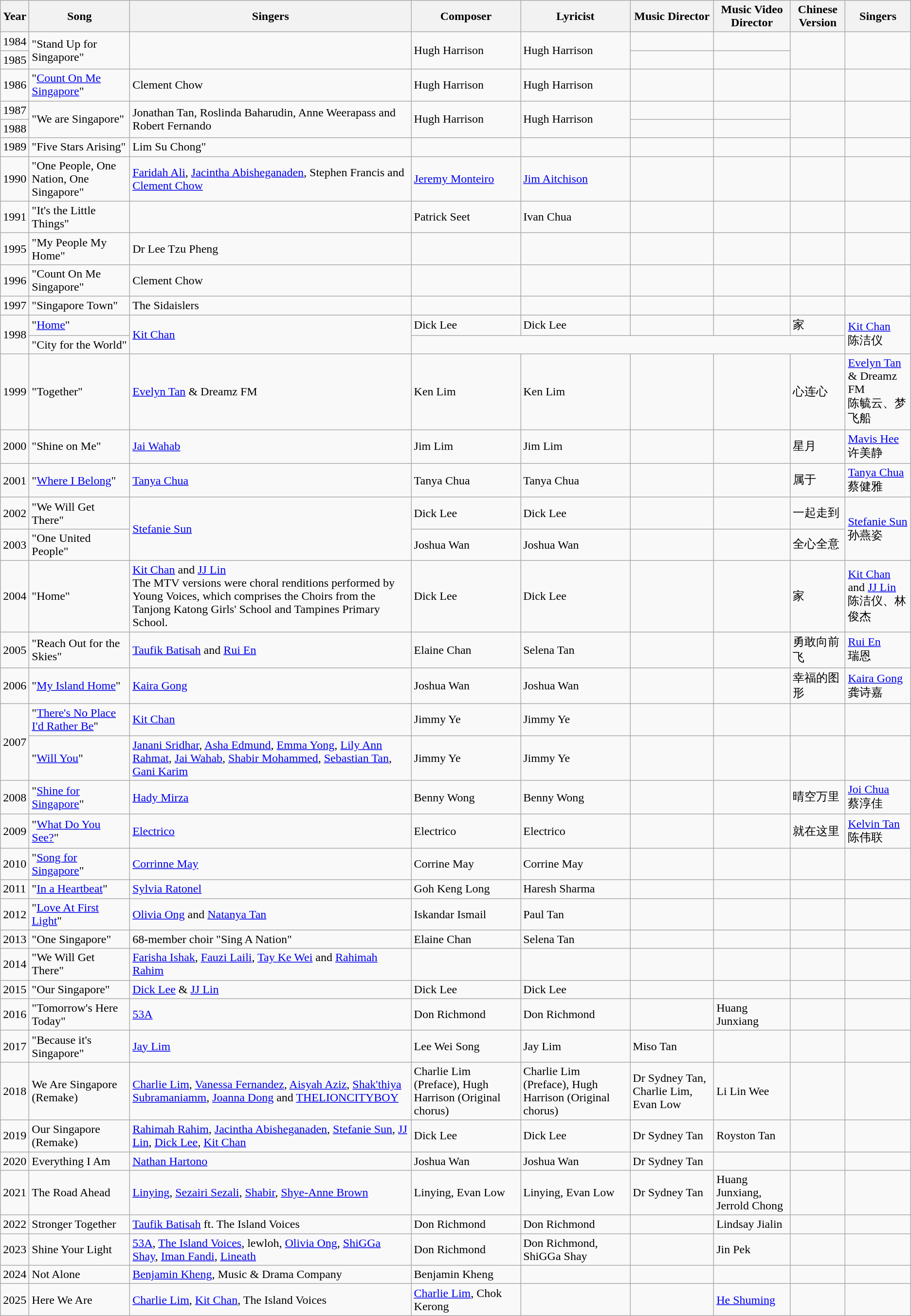<table class="wikitable mw-collapsible">
<tr>
<th>Year</th>
<th>Song</th>
<th>Singers</th>
<th>Composer</th>
<th>Lyricist</th>
<th>Music Director</th>
<th>Music Video Director</th>
<th>Chinese Version</th>
<th>Singers</th>
</tr>
<tr>
<td>1984</td>
<td rowspan="2">"Stand Up for Singapore"</td>
<td rowspan=2> </td>
<td rowspan="2">Hugh Harrison</td>
<td rowspan="2">Hugh Harrison</td>
<td></td>
<td></td>
<td rowspan="2"> </td>
<td rowspan=2> </td>
</tr>
<tr>
<td>1985</td>
<td></td>
<td></td>
</tr>
<tr>
<td>1986</td>
<td>"<a href='#'>Count On Me Singapore</a>"</td>
<td>Clement Chow</td>
<td>Hugh Harrison</td>
<td>Hugh Harrison</td>
<td></td>
<td></td>
<td> </td>
<td> </td>
</tr>
<tr>
<td>1987</td>
<td rowspan="2">"We are Singapore"</td>
<td rowspan=2>Jonathan Tan, Roslinda Baharudin, Anne Weerapass and Robert Fernando</td>
<td rowspan="2">Hugh Harrison</td>
<td rowspan="2">Hugh Harrison</td>
<td></td>
<td></td>
<td rowspan="2"> </td>
<td rowspan=2> </td>
</tr>
<tr>
<td>1988</td>
<td></td>
<td></td>
</tr>
<tr>
<td>1989</td>
<td>"Five Stars Arising"</td>
<td>Lim Su Chong"</td>
<td></td>
<td></td>
<td></td>
<td></td>
<td> </td>
<td> </td>
</tr>
<tr>
<td>1990</td>
<td>"One People, One Nation, One Singapore"</td>
<td><a href='#'>Faridah Ali</a>, <a href='#'>Jacintha Abisheganaden</a>, Stephen Francis and <a href='#'>Clement Chow</a></td>
<td><a href='#'>Jeremy Monteiro</a></td>
<td><a href='#'>Jim Aitchison</a></td>
<td></td>
<td></td>
<td> </td>
<td> </td>
</tr>
<tr>
<td>1991</td>
<td>"It's the Little Things"</td>
<td> </td>
<td>Patrick Seet</td>
<td>Ivan Chua</td>
<td></td>
<td></td>
<td> </td>
<td> </td>
</tr>
<tr>
<td>1995</td>
<td>"My People My Home"</td>
<td>Dr Lee Tzu Pheng</td>
<td></td>
<td></td>
<td></td>
<td></td>
<td> </td>
<td> </td>
</tr>
<tr>
<td>1996</td>
<td>"Count On Me Singapore"</td>
<td>Clement Chow</td>
<td></td>
<td></td>
<td></td>
<td></td>
<td> </td>
<td> </td>
</tr>
<tr>
<td>1997</td>
<td>"Singapore Town"</td>
<td>The Sidaislers</td>
<td></td>
<td></td>
<td></td>
<td></td>
<td> </td>
<td> </td>
</tr>
<tr>
<td rowspan="2">1998</td>
<td>"<a href='#'>Home</a>"</td>
<td rowspan=2><a href='#'>Kit Chan</a></td>
<td>Dick Lee</td>
<td>Dick Lee</td>
<td></td>
<td></td>
<td>家</td>
<td rowspan=2><a href='#'>Kit Chan</a><br>陈洁仪</td>
</tr>
<tr>
<td>"City for the World"</td>
</tr>
<tr>
<td>1999</td>
<td>"Together"</td>
<td><a href='#'>Evelyn Tan</a> & Dreamz FM</td>
<td>Ken Lim</td>
<td>Ken Lim</td>
<td></td>
<td></td>
<td>心连心</td>
<td><a href='#'>Evelyn Tan</a> & Dreamz FM<br>陈毓云、梦飞船</td>
</tr>
<tr>
<td>2000</td>
<td>"Shine on Me"</td>
<td><a href='#'>Jai Wahab</a></td>
<td>Jim Lim</td>
<td>Jim Lim</td>
<td></td>
<td></td>
<td>星月</td>
<td><a href='#'>Mavis Hee</a><br>许美静</td>
</tr>
<tr>
<td>2001</td>
<td>"<a href='#'>Where I Belong</a>"</td>
<td><a href='#'>Tanya Chua</a></td>
<td>Tanya Chua</td>
<td>Tanya Chua</td>
<td></td>
<td></td>
<td>属于</td>
<td><a href='#'>Tanya Chua</a><br>蔡健雅</td>
</tr>
<tr>
<td>2002</td>
<td>"We Will Get There"</td>
<td rowspan=2><a href='#'>Stefanie Sun</a></td>
<td>Dick Lee</td>
<td>Dick Lee</td>
<td></td>
<td></td>
<td>一起走到</td>
<td rowspan=2><a href='#'>Stefanie Sun</a><br>孙燕姿</td>
</tr>
<tr>
<td>2003</td>
<td>"One United People"</td>
<td>Joshua Wan</td>
<td>Joshua Wan</td>
<td></td>
<td></td>
<td>全心全意</td>
</tr>
<tr>
<td>2004</td>
<td>"Home"</td>
<td><a href='#'>Kit Chan</a> and <a href='#'>JJ Lin</a> <br> The MTV versions were choral renditions performed by Young Voices, which comprises the Choirs from the Tanjong Katong Girls' School and Tampines Primary School.</td>
<td>Dick Lee</td>
<td>Dick Lee</td>
<td></td>
<td></td>
<td>家</td>
<td><a href='#'>Kit Chan</a> and <a href='#'>JJ Lin</a><br>陈洁仪、林俊杰</td>
</tr>
<tr>
<td>2005</td>
<td>"Reach Out for the Skies"</td>
<td><a href='#'>Taufik Batisah</a> and <a href='#'>Rui En</a></td>
<td>Elaine Chan</td>
<td>Selena Tan</td>
<td></td>
<td></td>
<td>勇敢向前飞</td>
<td><a href='#'>Rui En</a><br>瑞恩</td>
</tr>
<tr>
<td>2006</td>
<td>"<a href='#'>My Island Home</a>"</td>
<td><a href='#'>Kaira Gong</a></td>
<td>Joshua Wan</td>
<td>Joshua Wan</td>
<td></td>
<td></td>
<td>幸福的图形</td>
<td><a href='#'>Kaira Gong</a><br>龚诗嘉</td>
</tr>
<tr>
<td rowspan="2">2007</td>
<td>"<a href='#'>There's No Place I'd Rather Be</a>"</td>
<td><a href='#'>Kit Chan</a></td>
<td>Jimmy Ye</td>
<td>Jimmy Ye</td>
<td></td>
<td></td>
<td></td>
<td></td>
</tr>
<tr>
<td>"<a href='#'>Will You</a>"</td>
<td><a href='#'>Janani Sridhar</a>, <a href='#'>Asha Edmund</a>, <a href='#'>Emma Yong</a>, <a href='#'>Lily Ann Rahmat</a>, <a href='#'>Jai Wahab</a>, <a href='#'>Shabir Mohammed</a>, <a href='#'>Sebastian Tan</a>, <a href='#'>Gani Karim</a></td>
<td>Jimmy Ye</td>
<td>Jimmy Ye</td>
<td></td>
<td></td>
<td></td>
<td></td>
</tr>
<tr>
<td>2008</td>
<td>"<a href='#'>Shine for Singapore</a>"</td>
<td><a href='#'>Hady Mirza</a></td>
<td>Benny Wong</td>
<td>Benny Wong</td>
<td></td>
<td></td>
<td>晴空万里</td>
<td><a href='#'>Joi Chua</a><br>蔡淳佳</td>
</tr>
<tr>
<td>2009</td>
<td>"<a href='#'>What Do You See?</a>"</td>
<td><a href='#'>Electrico</a></td>
<td>Electrico</td>
<td>Electrico</td>
<td></td>
<td></td>
<td>就在这里</td>
<td><a href='#'>Kelvin Tan</a><br>陈伟联</td>
</tr>
<tr>
<td>2010</td>
<td>"<a href='#'>Song for Singapore</a>"</td>
<td><a href='#'>Corrinne May</a></td>
<td>Corrine May</td>
<td>Corrine May</td>
<td></td>
<td></td>
<td> </td>
<td> </td>
</tr>
<tr>
<td>2011</td>
<td>"<a href='#'>In a Heartbeat</a>"</td>
<td><a href='#'>Sylvia Ratonel</a></td>
<td>Goh Keng Long</td>
<td>Haresh Sharma</td>
<td></td>
<td></td>
<td> </td>
<td> </td>
</tr>
<tr>
<td>2012</td>
<td>"<a href='#'>Love At First Light</a>"</td>
<td><a href='#'>Olivia Ong</a> and <a href='#'>Natanya Tan</a></td>
<td>Iskandar Ismail</td>
<td>Paul Tan</td>
<td></td>
<td></td>
<td> </td>
<td> </td>
</tr>
<tr>
<td>2013</td>
<td>"One Singapore"</td>
<td>68-member choir "Sing A Nation"</td>
<td>Elaine Chan</td>
<td>Selena Tan</td>
<td></td>
<td></td>
<td> </td>
<td> </td>
</tr>
<tr>
<td>2014</td>
<td>"We Will Get There"</td>
<td><a href='#'>Farisha Ishak</a>, <a href='#'>Fauzi Laili</a>, <a href='#'>Tay Ke Wei</a> and <a href='#'>Rahimah Rahim</a></td>
<td></td>
<td></td>
<td></td>
<td></td>
<td> </td>
<td> </td>
</tr>
<tr>
<td>2015</td>
<td>"Our Singapore"</td>
<td><a href='#'>Dick Lee</a> & <a href='#'>JJ Lin</a></td>
<td>Dick Lee</td>
<td>Dick Lee</td>
<td></td>
<td></td>
<td> </td>
<td> </td>
</tr>
<tr>
<td>2016</td>
<td>"Tomorrow's Here Today"</td>
<td><a href='#'>53A</a></td>
<td>Don Richmond</td>
<td>Don Richmond</td>
<td></td>
<td>Huang Junxiang</td>
<td> </td>
<td> </td>
</tr>
<tr>
<td>2017</td>
<td>"Because it's Singapore"</td>
<td><a href='#'>Jay Lim</a></td>
<td>Lee Wei Song</td>
<td>Jay Lim</td>
<td>Miso Tan</td>
<td></td>
<td> </td>
<td> </td>
</tr>
<tr>
<td>2018</td>
<td>We Are Singapore (Remake)</td>
<td><a href='#'>Charlie Lim</a>, <a href='#'>Vanessa Fernandez</a>, <a href='#'>Aisyah Aziz</a>, <a href='#'>Shak'thiya Subramaniamm</a>, <a href='#'>Joanna Dong</a> and <a href='#'>THELIONCITYBOY</a></td>
<td>Charlie Lim (Preface), Hugh Harrison (Original chorus)</td>
<td>Charlie Lim (Preface), Hugh Harrison (Original chorus)</td>
<td>Dr Sydney Tan, Charlie Lim, Evan Low</td>
<td>Li Lin Wee</td>
<td> </td>
<td> </td>
</tr>
<tr>
<td>2019</td>
<td>Our Singapore (Remake)</td>
<td><a href='#'>Rahimah Rahim</a>, <a href='#'>Jacintha Abisheganaden</a>, <a href='#'>Stefanie Sun</a>, <a href='#'>JJ Lin</a>, <a href='#'>Dick Lee</a>, <a href='#'>Kit Chan</a></td>
<td>Dick Lee</td>
<td>Dick Lee</td>
<td>Dr Sydney Tan</td>
<td>Royston Tan</td>
<td> </td>
<td> </td>
</tr>
<tr>
<td>2020</td>
<td>Everything I Am</td>
<td><a href='#'>Nathan Hartono</a></td>
<td>Joshua Wan</td>
<td>Joshua Wan</td>
<td>Dr Sydney Tan</td>
<td></td>
<td></td>
<td></td>
</tr>
<tr>
<td>2021</td>
<td>The Road Ahead</td>
<td><a href='#'>Linying</a>, <a href='#'>Sezairi Sezali</a>, <a href='#'>Shabir</a>, <a href='#'>Shye-Anne Brown</a></td>
<td>Linying, Evan Low</td>
<td>Linying, Evan Low</td>
<td>Dr Sydney Tan</td>
<td>Huang Junxiang, Jerrold Chong</td>
<td></td>
<td></td>
</tr>
<tr>
<td>2022</td>
<td>Stronger Together</td>
<td><a href='#'>Taufik Batisah</a> ft. The Island Voices</td>
<td>Don Richmond</td>
<td>Don Richmond</td>
<td></td>
<td>Lindsay Jialin</td>
<td></td>
<td></td>
</tr>
<tr>
<td>2023</td>
<td>Shine Your Light</td>
<td><a href='#'>53A</a>, <a href='#'>The Island Voices</a>, lewloh, <a href='#'>Olivia Ong</a>, <a href='#'>ShiGGa Shay</a>, <a href='#'>Iman Fandi</a>, <a href='#'>Lineath</a></td>
<td>Don Richmond</td>
<td>Don Richmond, ShiGGa Shay</td>
<td></td>
<td>Jin Pek</td>
<td></td>
<td></td>
</tr>
<tr>
<td>2024</td>
<td>Not Alone</td>
<td><a href='#'>Benjamin Kheng</a>, Music & Drama Company</td>
<td>Benjamin Kheng</td>
<td></td>
<td></td>
<td></td>
<td></td>
<td></td>
</tr>
<tr>
<td>2025</td>
<td>Here We Are</td>
<td><a href='#'>Charlie Lim</a>, <a href='#'>Kit Chan</a>, The Island Voices</td>
<td><a href='#'>Charlie Lim</a>, Chok Kerong</td>
<td></td>
<td></td>
<td><a href='#'>He Shuming</a></td>
<td></td>
<td></td>
</tr>
</table>
